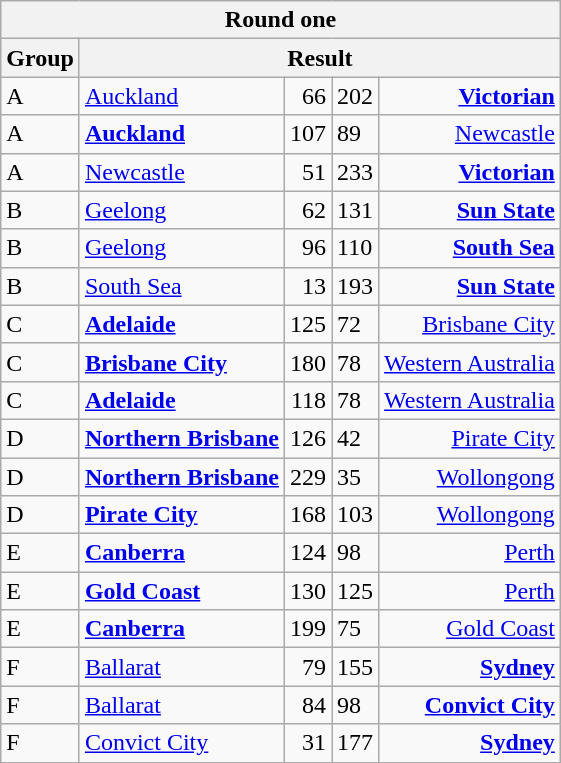<table class="wikitable">
<tr>
<th colspan=5>Round one</th>
</tr>
<tr>
<th>Group</th>
<th colspan=4>Result</th>
</tr>
<tr>
<td>A</td>
<td><a href='#'>Auckland</a></td>
<td style="text-align:right;">66</td>
<td>202</td>
<td style="text-align:right;"><strong><a href='#'>Victorian</a></strong></td>
</tr>
<tr>
<td>A</td>
<td><strong><a href='#'>Auckland</a></strong></td>
<td style="text-align:right;">107</td>
<td>89</td>
<td style="text-align:right;"><a href='#'>Newcastle</a></td>
</tr>
<tr>
<td>A</td>
<td><a href='#'>Newcastle</a></td>
<td style="text-align:right;">51</td>
<td>233</td>
<td style="text-align:right;"><strong><a href='#'>Victorian</a></strong></td>
</tr>
<tr>
<td>B</td>
<td><a href='#'>Geelong</a></td>
<td style="text-align:right;">62</td>
<td>131</td>
<td style="text-align:right;"><strong><a href='#'>Sun State</a></strong></td>
</tr>
<tr>
<td>B</td>
<td><a href='#'>Geelong</a></td>
<td style="text-align:right;">96</td>
<td>110</td>
<td style="text-align:right;"><strong><a href='#'>South Sea</a></strong></td>
</tr>
<tr>
<td>B</td>
<td><a href='#'>South Sea</a></td>
<td style="text-align:right;">13</td>
<td>193</td>
<td style="text-align:right;"><strong><a href='#'>Sun State</a></strong></td>
</tr>
<tr>
<td>C</td>
<td><strong><a href='#'>Adelaide</a></strong></td>
<td style="text-align:right;">125</td>
<td>72</td>
<td style="text-align:right;"><a href='#'>Brisbane City</a></td>
</tr>
<tr>
<td>C</td>
<td><strong><a href='#'>Brisbane City</a></strong></td>
<td style="text-align:right;">180</td>
<td>78</td>
<td style="text-align:right;"><a href='#'>Western Australia</a></td>
</tr>
<tr>
<td>C</td>
<td><strong><a href='#'>Adelaide</a></strong></td>
<td style="text-align:right;">118</td>
<td>78</td>
<td style="text-align:right;"><a href='#'>Western Australia</a></td>
</tr>
<tr>
<td>D</td>
<td><strong><a href='#'>Northern Brisbane</a></strong></td>
<td style="text-align:right;">126</td>
<td>42</td>
<td style="text-align:right;"><a href='#'>Pirate City</a></td>
</tr>
<tr>
<td>D</td>
<td><strong><a href='#'>Northern Brisbane</a></strong></td>
<td style="text-align:right;">229</td>
<td>35</td>
<td style="text-align:right;"><a href='#'>Wollongong</a></td>
</tr>
<tr>
<td>D</td>
<td><strong><a href='#'>Pirate City</a></strong></td>
<td style="text-align:right;">168</td>
<td>103</td>
<td style="text-align:right;"><a href='#'>Wollongong</a></td>
</tr>
<tr>
<td>E</td>
<td><strong><a href='#'>Canberra</a></strong></td>
<td style="text-align:right;">124</td>
<td>98</td>
<td style="text-align:right;"><a href='#'>Perth</a></td>
</tr>
<tr>
<td>E</td>
<td><strong><a href='#'>Gold Coast</a></strong></td>
<td style="text-align:right;">130</td>
<td>125</td>
<td style="text-align:right;"><a href='#'>Perth</a></td>
</tr>
<tr>
<td>E</td>
<td><strong><a href='#'>Canberra</a></strong></td>
<td style="text-align:right;">199</td>
<td>75</td>
<td style="text-align:right;"><a href='#'>Gold Coast</a></td>
</tr>
<tr>
<td>F</td>
<td><a href='#'>Ballarat</a></td>
<td style="text-align:right;">79</td>
<td>155</td>
<td style="text-align:right;"><strong><a href='#'>Sydney</a></strong></td>
</tr>
<tr>
<td>F</td>
<td><a href='#'>Ballarat</a></td>
<td style="text-align:right;">84</td>
<td>98</td>
<td style="text-align:right;"><strong><a href='#'>Convict City</a></strong></td>
</tr>
<tr>
<td>F</td>
<td><a href='#'>Convict City</a></td>
<td style="text-align:right;">31</td>
<td>177</td>
<td style="text-align:right;"><strong><a href='#'>Sydney</a></strong></td>
</tr>
</table>
